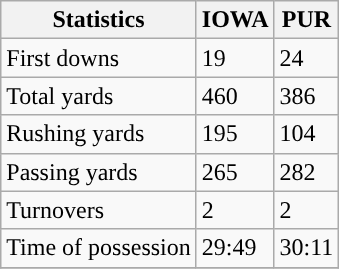<table class="wikitable">
<tr>
<th>Statistics</th>
<th>IOWA</th>
<th>PUR</th>
</tr>
<tr>
<td>First downs</td>
<td>19</td>
<td>24</td>
</tr>
<tr>
<td>Total yards</td>
<td>460</td>
<td>386</td>
</tr>
<tr>
<td>Rushing yards</td>
<td>195</td>
<td>104</td>
</tr>
<tr>
<td>Passing yards</td>
<td>265</td>
<td>282</td>
</tr>
<tr>
<td>Turnovers</td>
<td>2</td>
<td>2</td>
</tr>
<tr>
<td>Time of possession</td>
<td>29:49</td>
<td>30:11</td>
</tr>
<tr>
</tr>
</table>
